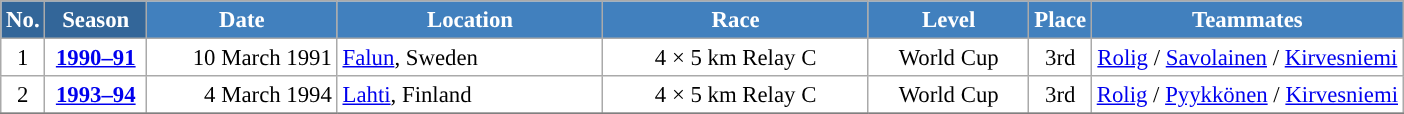<table class="wikitable sortable" style="font-size:95%; text-align:center; border:grey solid 1px; border-collapse:collapse; background:#ffffff;">
<tr style="background:#efefef;">
<th style="background-color:#369; color:white;">No.</th>
<th style="background-color:#369; color:white;">Season</th>
<th style="background-color:#4180be; color:white; width:120px;">Date</th>
<th style="background-color:#4180be; color:white; width:170px;">Location</th>
<th style="background-color:#4180be; color:white; width:170px;">Race</th>
<th style="background-color:#4180be; color:white; width:100px;">Level</th>
<th style="background-color:#4180be; color:white;">Place</th>
<th style="background-color:#4180be; color:white;">Teammates</th>
</tr>
<tr>
<td align=center>1</td>
<td rowspan=1 align=center><strong> <a href='#'>1990–91</a> </strong></td>
<td align=right>10 March 1991</td>
<td align=left> <a href='#'>Falun</a>, Sweden</td>
<td>4 × 5 km Relay C</td>
<td>World Cup</td>
<td>3rd</td>
<td><a href='#'>Rolig</a> / <a href='#'>Savolainen</a> / <a href='#'>Kirvesniemi</a></td>
</tr>
<tr>
<td align=center>2</td>
<td rowspan=1 align=center><strong> <a href='#'>1993–94</a> </strong></td>
<td align=right>4 March 1994</td>
<td align=left> <a href='#'>Lahti</a>, Finland</td>
<td>4 × 5 km Relay C</td>
<td>World Cup</td>
<td>3rd</td>
<td><a href='#'>Rolig</a> / <a href='#'>Pyykkönen</a> / <a href='#'>Kirvesniemi</a></td>
</tr>
<tr>
</tr>
</table>
